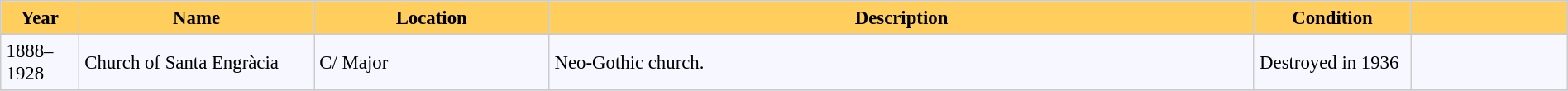<table bgcolor="#f7f8ff" cellpadding="4" cellspacing="0" border="1" style="font-size: 95%; border: #cccccc solid 1px; border-collapse: collapse;">
<tr>
<th width="5%" style="background:#ffce5d;">Year</th>
<th width="15%" style="background:#ffce5d;">Name</th>
<th width="15%" style="background:#ffce5d;">Location</th>
<th width="45%" style="background:#ffce5d;">Description</th>
<th width="10%" style="background:#ffce5d;">Condition</th>
<th width="10%" style="background:#ffce5d;"></th>
</tr>
<tr ---->
</tr>
<tr>
<td>1888–1928</td>
<td>Church of Santa Engràcia</td>
<td>C/ Major</td>
<td>Neo-Gothic church.</td>
<td>Destroyed in 1936</td>
<td></td>
</tr>
<tr>
</tr>
</table>
